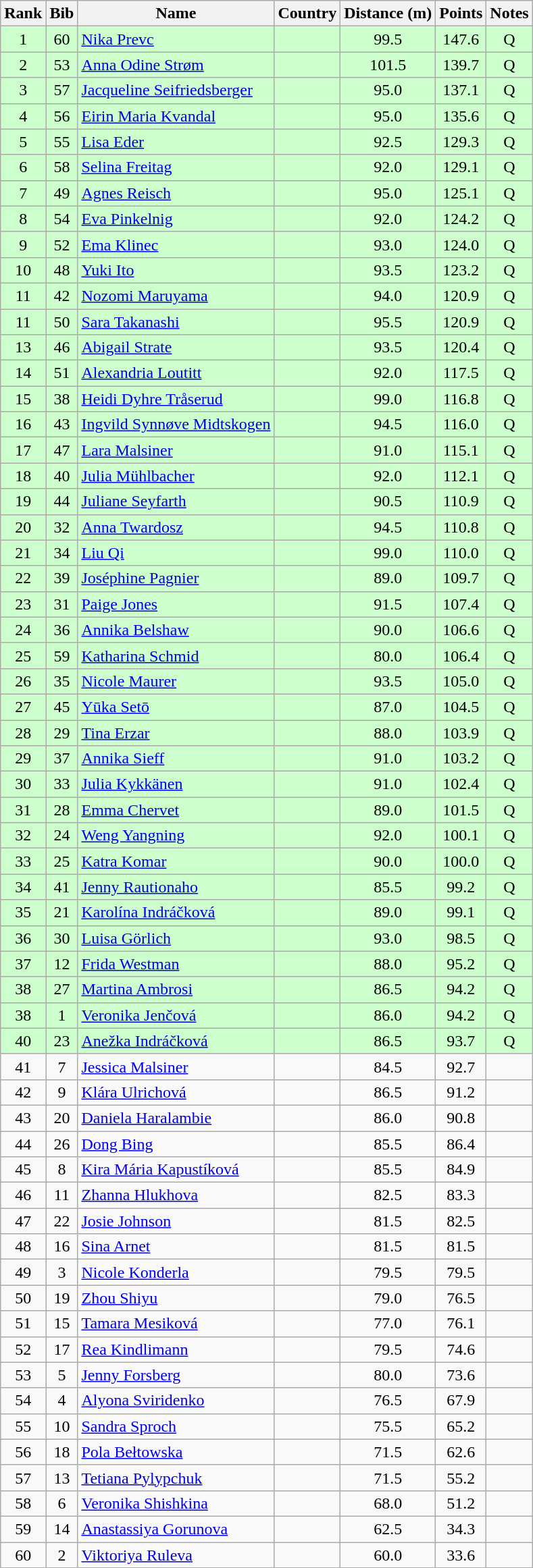<table class="wikitable sortable" style="text-align:center">
<tr>
<th>Rank</th>
<th>Bib</th>
<th>Name</th>
<th>Country</th>
<th>Distance (m)</th>
<th>Points</th>
<th>Notes</th>
</tr>
<tr bgcolor=ccffcc>
<td>1</td>
<td>60</td>
<td align=left><a href='#'>Nika Prevc</a></td>
<td align=left></td>
<td>99.5</td>
<td>147.6</td>
<td>Q</td>
</tr>
<tr bgcolor=ccffcc>
<td>2</td>
<td>53</td>
<td align=left><a href='#'>Anna Odine Strøm</a></td>
<td align=left></td>
<td>101.5</td>
<td>139.7</td>
<td>Q</td>
</tr>
<tr bgcolor=ccffcc>
<td>3</td>
<td>57</td>
<td align=left><a href='#'>Jacqueline Seifriedsberger</a></td>
<td align=left></td>
<td>95.0</td>
<td>137.1</td>
<td>Q</td>
</tr>
<tr bgcolor=ccffcc>
<td>4</td>
<td>56</td>
<td align=left><a href='#'>Eirin Maria Kvandal</a></td>
<td align=left></td>
<td>95.0</td>
<td>135.6</td>
<td>Q</td>
</tr>
<tr bgcolor=ccffcc>
<td>5</td>
<td>55</td>
<td align=left><a href='#'>Lisa Eder</a></td>
<td align=left></td>
<td>92.5</td>
<td>129.3</td>
<td>Q</td>
</tr>
<tr bgcolor=ccffcc>
<td>6</td>
<td>58</td>
<td align=left><a href='#'>Selina Freitag</a></td>
<td align=left></td>
<td>92.0</td>
<td>129.1</td>
<td>Q</td>
</tr>
<tr bgcolor=ccffcc>
<td>7</td>
<td>49</td>
<td align=left><a href='#'>Agnes Reisch</a></td>
<td align=left></td>
<td>95.0</td>
<td>125.1</td>
<td>Q</td>
</tr>
<tr bgcolor=ccffcc>
<td>8</td>
<td>54</td>
<td align=left><a href='#'>Eva Pinkelnig</a></td>
<td align=left></td>
<td>92.0</td>
<td>124.2</td>
<td>Q</td>
</tr>
<tr bgcolor=ccffcc>
<td>9</td>
<td>52</td>
<td align=left><a href='#'>Ema Klinec</a></td>
<td align=left></td>
<td>93.0</td>
<td>124.0</td>
<td>Q</td>
</tr>
<tr bgcolor=ccffcc>
<td>10</td>
<td>48</td>
<td align=left><a href='#'>Yuki Ito</a></td>
<td align=left></td>
<td>93.5</td>
<td>123.2</td>
<td>Q</td>
</tr>
<tr bgcolor=ccffcc>
<td>11</td>
<td>42</td>
<td align=left><a href='#'>Nozomi Maruyama</a></td>
<td align=left></td>
<td>94.0</td>
<td>120.9</td>
<td>Q</td>
</tr>
<tr bgcolor=ccffcc>
<td>11</td>
<td>50</td>
<td align=left><a href='#'>Sara Takanashi</a></td>
<td align=left></td>
<td>95.5</td>
<td>120.9</td>
<td>Q</td>
</tr>
<tr bgcolor=ccffcc>
<td>13</td>
<td>46</td>
<td align=left><a href='#'>Abigail Strate</a></td>
<td align=left></td>
<td>93.5</td>
<td>120.4</td>
<td>Q</td>
</tr>
<tr bgcolor=ccffcc>
<td>14</td>
<td>51</td>
<td align=left><a href='#'>Alexandria Loutitt</a></td>
<td align=left></td>
<td>92.0</td>
<td>117.5</td>
<td>Q</td>
</tr>
<tr bgcolor=ccffcc>
<td>15</td>
<td>38</td>
<td align=left><a href='#'>Heidi Dyhre Tråserud</a></td>
<td align=left></td>
<td>99.0</td>
<td>116.8</td>
<td>Q</td>
</tr>
<tr bgcolor=ccffcc>
<td>16</td>
<td>43</td>
<td align=left><a href='#'>Ingvild Synnøve Midtskogen</a></td>
<td align=left></td>
<td>94.5</td>
<td>116.0</td>
<td>Q</td>
</tr>
<tr bgcolor=ccffcc>
<td>17</td>
<td>47</td>
<td align=left><a href='#'>Lara Malsiner</a></td>
<td align=left></td>
<td>91.0</td>
<td>115.1</td>
<td>Q</td>
</tr>
<tr bgcolor=ccffcc>
<td>18</td>
<td>40</td>
<td align=left><a href='#'>Julia Mühlbacher</a></td>
<td align=left></td>
<td>92.0</td>
<td>112.1</td>
<td>Q</td>
</tr>
<tr bgcolor=ccffcc>
<td>19</td>
<td>44</td>
<td align=left><a href='#'>Juliane Seyfarth</a></td>
<td align=left></td>
<td>90.5</td>
<td>110.9</td>
<td>Q</td>
</tr>
<tr bgcolor=ccffcc>
<td>20</td>
<td>32</td>
<td align=left><a href='#'>Anna Twardosz</a></td>
<td align=left></td>
<td>94.5</td>
<td>110.8</td>
<td>Q</td>
</tr>
<tr bgcolor=ccffcc>
<td>21</td>
<td>34</td>
<td align=left><a href='#'>Liu Qi</a></td>
<td align=left></td>
<td>99.0</td>
<td>110.0</td>
<td>Q</td>
</tr>
<tr bgcolor=ccffcc>
<td>22</td>
<td>39</td>
<td align=left><a href='#'>Joséphine Pagnier</a></td>
<td align=left></td>
<td>89.0</td>
<td>109.7</td>
<td>Q</td>
</tr>
<tr bgcolor=ccffcc>
<td>23</td>
<td>31</td>
<td align=left><a href='#'>Paige Jones</a></td>
<td align=left></td>
<td>91.5</td>
<td>107.4</td>
<td>Q</td>
</tr>
<tr bgcolor=ccffcc>
<td>24</td>
<td>36</td>
<td align=left><a href='#'>Annika Belshaw</a></td>
<td align=left></td>
<td>90.0</td>
<td>106.6</td>
<td>Q</td>
</tr>
<tr bgcolor=ccffcc>
<td>25</td>
<td>59</td>
<td align=left><a href='#'>Katharina Schmid</a></td>
<td align=left></td>
<td>80.0</td>
<td>106.4</td>
<td>Q</td>
</tr>
<tr bgcolor=ccffcc>
<td>26</td>
<td>35</td>
<td align=left><a href='#'>Nicole Maurer</a></td>
<td align=left></td>
<td>93.5</td>
<td>105.0</td>
<td>Q</td>
</tr>
<tr bgcolor=ccffcc>
<td>27</td>
<td>45</td>
<td align=left><a href='#'>Yūka Setō</a></td>
<td align=left></td>
<td>87.0</td>
<td>104.5</td>
<td>Q</td>
</tr>
<tr bgcolor=ccffcc>
<td>28</td>
<td>29</td>
<td align=left><a href='#'>Tina Erzar</a></td>
<td align=left></td>
<td>88.0</td>
<td>103.9</td>
<td>Q</td>
</tr>
<tr bgcolor=ccffcc>
<td>29</td>
<td>37</td>
<td align=left><a href='#'>Annika Sieff</a></td>
<td align=left></td>
<td>91.0</td>
<td>103.2</td>
<td>Q</td>
</tr>
<tr bgcolor=ccffcc>
<td>30</td>
<td>33</td>
<td align=left><a href='#'>Julia Kykkänen</a></td>
<td align=left></td>
<td>91.0</td>
<td>102.4</td>
<td>Q</td>
</tr>
<tr bgcolor=ccffcc>
<td>31</td>
<td>28</td>
<td align=left><a href='#'>Emma Chervet</a></td>
<td align=left></td>
<td>89.0</td>
<td>101.5</td>
<td>Q</td>
</tr>
<tr bgcolor=ccffcc>
<td>32</td>
<td>24</td>
<td align=left><a href='#'>Weng Yangning</a></td>
<td align=left></td>
<td>92.0</td>
<td>100.1</td>
<td>Q</td>
</tr>
<tr bgcolor=ccffcc>
<td>33</td>
<td>25</td>
<td align=left><a href='#'>Katra Komar</a></td>
<td align=left></td>
<td>90.0</td>
<td>100.0</td>
<td>Q</td>
</tr>
<tr bgcolor=ccffcc>
<td>34</td>
<td>41</td>
<td align=left><a href='#'>Jenny Rautionaho</a></td>
<td align=left></td>
<td>85.5</td>
<td>99.2</td>
<td>Q</td>
</tr>
<tr bgcolor=ccffcc>
<td>35</td>
<td>21</td>
<td align=left><a href='#'>Karolína Indráčková</a></td>
<td align=left></td>
<td>89.0</td>
<td>99.1</td>
<td>Q</td>
</tr>
<tr bgcolor=ccffcc>
<td>36</td>
<td>30</td>
<td align=left><a href='#'>Luisa Görlich</a></td>
<td align=left></td>
<td>93.0</td>
<td>98.5</td>
<td>Q</td>
</tr>
<tr bgcolor=ccffcc>
<td>37</td>
<td>12</td>
<td align=left><a href='#'>Frida Westman</a></td>
<td align=left></td>
<td>88.0</td>
<td>95.2</td>
<td>Q</td>
</tr>
<tr bgcolor=ccffcc>
<td>38</td>
<td>27</td>
<td align=left><a href='#'>Martina Ambrosi</a></td>
<td align=left></td>
<td>86.5</td>
<td>94.2</td>
<td>Q</td>
</tr>
<tr bgcolor=ccffcc>
<td>38</td>
<td>1</td>
<td align=left><a href='#'>Veronika Jenčová</a></td>
<td align=left></td>
<td>86.0</td>
<td>94.2</td>
<td>Q</td>
</tr>
<tr bgcolor=ccffcc>
<td>40</td>
<td>23</td>
<td align=left><a href='#'>Anežka Indráčková</a></td>
<td align=left></td>
<td>86.5</td>
<td>93.7</td>
<td>Q</td>
</tr>
<tr>
<td>41</td>
<td>7</td>
<td align=left><a href='#'>Jessica Malsiner</a></td>
<td align=left></td>
<td>84.5</td>
<td>92.7</td>
<td></td>
</tr>
<tr>
<td>42</td>
<td>9</td>
<td align=left><a href='#'>Klára Ulrichová</a></td>
<td align=left></td>
<td>86.5</td>
<td>91.2</td>
<td></td>
</tr>
<tr>
<td>43</td>
<td>20</td>
<td align=left><a href='#'>Daniela Haralambie</a></td>
<td align=left></td>
<td>86.0</td>
<td>90.8</td>
<td></td>
</tr>
<tr>
<td>44</td>
<td>26</td>
<td align=left><a href='#'>Dong Bing</a></td>
<td align=left></td>
<td>85.5</td>
<td>86.4</td>
<td></td>
</tr>
<tr>
<td>45</td>
<td>8</td>
<td align=left><a href='#'>Kira Mária Kapustíková</a></td>
<td align=left></td>
<td>85.5</td>
<td>84.9</td>
<td></td>
</tr>
<tr>
<td>46</td>
<td>11</td>
<td align=left><a href='#'>Zhanna Hlukhova</a></td>
<td align=left></td>
<td>82.5</td>
<td>83.3</td>
<td></td>
</tr>
<tr>
<td>47</td>
<td>22</td>
<td align=left><a href='#'>Josie Johnson</a></td>
<td align=left></td>
<td>81.5</td>
<td>82.5</td>
<td></td>
</tr>
<tr>
<td>48</td>
<td>16</td>
<td align=left><a href='#'>Sina Arnet</a></td>
<td align=left></td>
<td>81.5</td>
<td>81.5</td>
<td></td>
</tr>
<tr>
<td>49</td>
<td>3</td>
<td align=left><a href='#'>Nicole Konderla</a></td>
<td align=left></td>
<td>79.5</td>
<td>79.5</td>
<td></td>
</tr>
<tr>
<td>50</td>
<td>19</td>
<td align=left><a href='#'>Zhou Shiyu</a></td>
<td align=left></td>
<td>79.0</td>
<td>76.5</td>
<td></td>
</tr>
<tr>
<td>51</td>
<td>15</td>
<td align=left><a href='#'>Tamara Mesiková</a></td>
<td align=left></td>
<td>77.0</td>
<td>76.1</td>
<td></td>
</tr>
<tr>
<td>52</td>
<td>17</td>
<td align=left><a href='#'>Rea Kindlimann</a></td>
<td align=left></td>
<td>79.5</td>
<td>74.6</td>
<td></td>
</tr>
<tr>
<td>53</td>
<td>5</td>
<td align=left><a href='#'>Jenny Forsberg</a></td>
<td align=left></td>
<td>80.0</td>
<td>73.6</td>
<td></td>
</tr>
<tr>
<td>54</td>
<td>4</td>
<td align=left><a href='#'>Alyona Sviridenko</a></td>
<td align=left></td>
<td>76.5</td>
<td>67.9</td>
<td></td>
</tr>
<tr>
<td>55</td>
<td>10</td>
<td align=left><a href='#'>Sandra Sproch</a></td>
<td align=left></td>
<td>75.5</td>
<td>65.2</td>
<td></td>
</tr>
<tr>
<td>56</td>
<td>18</td>
<td align=left><a href='#'>Pola Bełtowska</a></td>
<td align=left></td>
<td>71.5</td>
<td>62.6</td>
<td></td>
</tr>
<tr>
<td>57</td>
<td>13</td>
<td align=left><a href='#'>Tetiana Pylypchuk</a></td>
<td align=left></td>
<td>71.5</td>
<td>55.2</td>
<td></td>
</tr>
<tr>
<td>58</td>
<td>6</td>
<td align=left><a href='#'>Veronika Shishkina</a></td>
<td align=left></td>
<td>68.0</td>
<td>51.2</td>
<td></td>
</tr>
<tr>
<td>59</td>
<td>14</td>
<td align=left><a href='#'>Anastassiya Gorunova</a></td>
<td align=left></td>
<td>62.5</td>
<td>34.3</td>
<td></td>
</tr>
<tr>
<td>60</td>
<td>2</td>
<td align=left><a href='#'>Viktoriya Ruleva</a></td>
<td align=left></td>
<td>60.0</td>
<td>33.6</td>
<td></td>
</tr>
</table>
